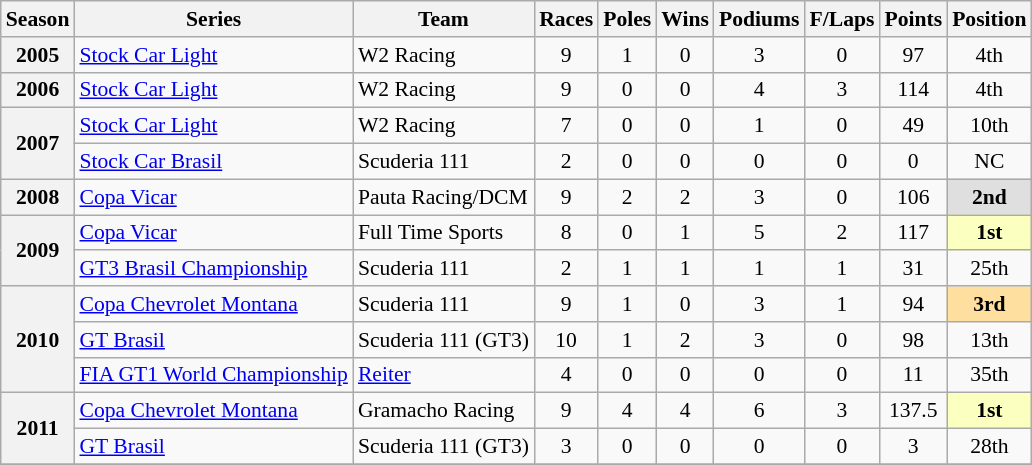<table class="wikitable" style="font-size: 90%; text-align:center">
<tr>
<th>Season</th>
<th>Series</th>
<th>Team</th>
<th>Races</th>
<th>Poles</th>
<th>Wins</th>
<th>Podiums</th>
<th>F/Laps</th>
<th>Points</th>
<th>Position</th>
</tr>
<tr>
<th>2005</th>
<td align=left><a href='#'>Stock Car Light</a></td>
<td align=left>W2 Racing</td>
<td>9</td>
<td>1</td>
<td>0</td>
<td>3</td>
<td>0</td>
<td>97</td>
<td>4th</td>
</tr>
<tr>
<th>2006</th>
<td align=left><a href='#'>Stock Car Light</a></td>
<td align=left>W2 Racing</td>
<td>9</td>
<td>0</td>
<td>0</td>
<td>4</td>
<td>3</td>
<td>114</td>
<td>4th</td>
</tr>
<tr>
<th rowspan=2>2007</th>
<td align=left><a href='#'>Stock Car Light</a></td>
<td align=left>W2 Racing</td>
<td>7</td>
<td>0</td>
<td>0</td>
<td>1</td>
<td>0</td>
<td>49</td>
<td>10th</td>
</tr>
<tr>
<td align=left><a href='#'>Stock Car Brasil</a></td>
<td align=left>Scuderia 111</td>
<td>2</td>
<td>0</td>
<td>0</td>
<td>0</td>
<td>0</td>
<td>0</td>
<td>NC</td>
</tr>
<tr>
<th>2008</th>
<td align=left><a href='#'>Copa Vicar</a></td>
<td align=left>Pauta Racing/DCM</td>
<td>9</td>
<td>2</td>
<td>2</td>
<td>3</td>
<td>0</td>
<td>106</td>
<td style="background:#DFDFDF;"><strong>2nd</strong></td>
</tr>
<tr>
<th rowspan=2>2009</th>
<td align=left><a href='#'>Copa Vicar</a></td>
<td align=left>Full Time Sports</td>
<td>8</td>
<td>0</td>
<td>1</td>
<td>5</td>
<td>2</td>
<td>117</td>
<td style="background:#FBFFBF;"><strong>1st</strong></td>
</tr>
<tr>
<td align=left><a href='#'>GT3 Brasil Championship</a></td>
<td align=left>Scuderia 111</td>
<td>2</td>
<td>1</td>
<td>1</td>
<td>1</td>
<td>1</td>
<td>31</td>
<td>25th</td>
</tr>
<tr>
<th rowspan=3>2010</th>
<td align=left><a href='#'>Copa Chevrolet Montana</a></td>
<td align=left>Scuderia 111</td>
<td>9</td>
<td>1</td>
<td>0</td>
<td>3</td>
<td>1</td>
<td>94</td>
<td style="background:#FFDF9F;"><strong>3rd</strong></td>
</tr>
<tr>
<td align=left><a href='#'>GT Brasil</a></td>
<td align=left>Scuderia 111 (GT3)</td>
<td>10</td>
<td>1</td>
<td>2</td>
<td>3</td>
<td>0</td>
<td>98</td>
<td>13th</td>
</tr>
<tr>
<td align=left><a href='#'>FIA GT1 World Championship</a></td>
<td align=left><a href='#'>Reiter</a></td>
<td>4</td>
<td>0</td>
<td>0</td>
<td>0</td>
<td>0</td>
<td>11</td>
<td>35th</td>
</tr>
<tr>
<th rowspan=2>2011</th>
<td align=left><a href='#'>Copa Chevrolet Montana</a></td>
<td align=left>Gramacho Racing</td>
<td>9</td>
<td>4</td>
<td>4</td>
<td>6</td>
<td>3</td>
<td>137.5</td>
<td style="background:#FBFFBF;"><strong>1st</strong></td>
</tr>
<tr>
<td align=left><a href='#'>GT Brasil</a></td>
<td align=left>Scuderia 111 (GT3)</td>
<td>3</td>
<td>0</td>
<td>0</td>
<td>0</td>
<td>0</td>
<td>3</td>
<td>28th</td>
</tr>
<tr>
</tr>
</table>
